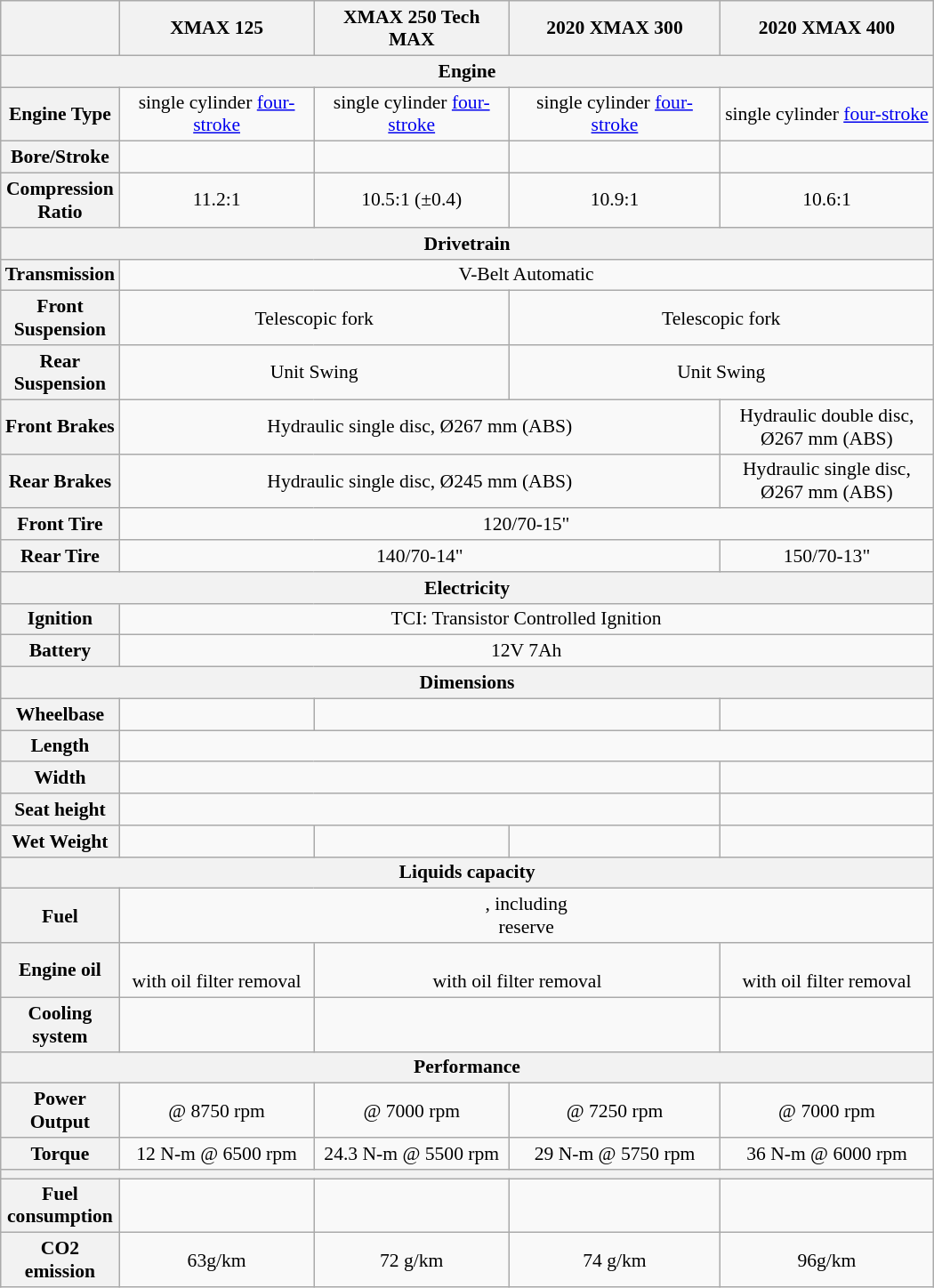<table class="wikitable" align="center" style="max-width:700px; text-align:center; font-size: 90%;">
<tr>
<th></th>
<th width="400">XMAX 125</th>
<th width="400">XMAX 250 Tech MAX</th>
<th width="450">2020 XMAX 300</th>
<th width="450">2020 XMAX 400</th>
</tr>
<tr>
<th colspan="5">Engine</th>
</tr>
<tr>
<th>Engine Type</th>
<td> single cylinder <a href='#'>four-stroke</a></td>
<td> single cylinder <a href='#'>four-stroke</a></td>
<td colspan="1"> single cylinder <a href='#'>four-stroke</a></td>
<td> single cylinder <a href='#'>four-stroke</a></td>
</tr>
<tr>
<th>Bore/Stroke</th>
<td></td>
<td></td>
<td colspan="1"></td>
<td></td>
</tr>
<tr>
<th>Compression Ratio</th>
<td>11.2:1</td>
<td>10.5:1 (±0.4)</td>
<td>10.9:1</td>
<td>10.6:1</td>
</tr>
<tr>
<th colspan="5">Drivetrain</th>
</tr>
<tr>
<th>Transmission</th>
<td colspan="4">V-Belt Automatic</td>
</tr>
<tr>
<th>Front Suspension</th>
<td colspan="2">Telescopic fork</td>
<td colspan="2">Telescopic fork</td>
</tr>
<tr>
<th>Rear Suspension</th>
<td colspan="2">Unit Swing</td>
<td colspan="2">Unit Swing</td>
</tr>
<tr>
<th>Front Brakes</th>
<td colspan="3">Hydraulic single disc, Ø267 mm (ABS)</td>
<td>Hydraulic double disc, Ø267 mm (ABS)</td>
</tr>
<tr>
<th>Rear Brakes</th>
<td colspan="3">Hydraulic single disc, Ø245 mm (ABS)</td>
<td>Hydraulic single disc, Ø267 mm (ABS)</td>
</tr>
<tr>
<th>Front Tire</th>
<td colspan="4">120/70-15"</td>
</tr>
<tr>
<th>Rear Tire</th>
<td colspan="3">140/70-14"</td>
<td>150/70-13"</td>
</tr>
<tr>
<th colspan="5">Electricity</th>
</tr>
<tr>
<th>Ignition</th>
<td colspan="4">TCI: Transistor Controlled Ignition</td>
</tr>
<tr>
<th>Battery</th>
<td colspan="4">12V 7Ah</td>
</tr>
<tr>
<th colspan="5">Dimensions</th>
</tr>
<tr>
<th>Wheelbase</th>
<td></td>
<td colspan="2"></td>
<td></td>
</tr>
<tr>
<th>Length</th>
<td colspan="4"></td>
</tr>
<tr>
<th>Width</th>
<td colspan="3"></td>
<td></td>
</tr>
<tr>
<th>Seat height</th>
<td colspan="3"></td>
<td></td>
</tr>
<tr>
<th>Wet Weight</th>
<td></td>
<td></td>
<td></td>
<td></td>
</tr>
<tr>
<th colspan="5">Liquids capacity</th>
</tr>
<tr>
<th>Fuel</th>
<td colspan="4">, including<br> reserve</td>
</tr>
<tr>
<th>Engine oil</th>
<td><br> with oil filter removal</td>
<td colspan="2"><br> with oil filter removal</td>
<td><br> with oil filter removal</td>
</tr>
<tr>
<th>Cooling system</th>
<td></td>
<td colspan="2"></td>
<td></td>
</tr>
<tr>
<th colspan="5">Performance</th>
</tr>
<tr>
<th>Power Output</th>
<td> @ 8750 rpm</td>
<td> @ 7000 rpm</td>
<td> @ 7250 rpm</td>
<td> @ 7000 rpm</td>
</tr>
<tr>
<th>Torque</th>
<td>12 N-m @ 6500 rpm</td>
<td>24.3 N-m @ 5500 rpm</td>
<td>29 N-m @ 5750 rpm</td>
<td>36 N-m @ 6000 rpm</td>
</tr>
<tr>
<th colspan="5"></th>
</tr>
<tr>
<th>Fuel consumption</th>
<td></td>
<td></td>
<td></td>
<td></td>
</tr>
<tr>
<th>CO2 emission</th>
<td>63g/km</td>
<td>72 g/km</td>
<td>74 g/km</td>
<td>96g/km</td>
</tr>
</table>
